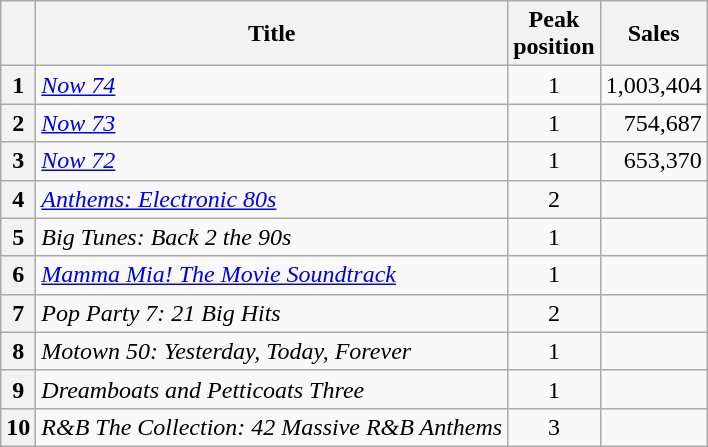<table class="wikitable sortable plainrowheaders">
<tr>
<th scope=col></th>
<th scope=col>Title</th>
<th scope=col>Peak<br>position</th>
<th scope=col>Sales</th>
</tr>
<tr>
<th scope=row style="text-align:center;">1</th>
<td><em><a href='#'>Now 74</a></em></td>
<td align="center">1</td>
<td align="right">1,003,404</td>
</tr>
<tr>
<th scope=row style="text-align:center;">2</th>
<td><em><a href='#'>Now 73</a></em></td>
<td align="center">1</td>
<td align="right">754,687</td>
</tr>
<tr>
<th scope=row style="text-align:center;">3</th>
<td><em><a href='#'>Now 72</a></em></td>
<td align="center">1</td>
<td align="right">653,370</td>
</tr>
<tr>
<th scope=row style="text-align:center;">4</th>
<td><em><a href='#'>Anthems: Electronic 80s</a></em></td>
<td align="center">2</td>
<td align="right"></td>
</tr>
<tr>
<th scope=row style="text-align:center;">5</th>
<td><em>Big Tunes: Back 2 the 90s</em></td>
<td align="center">1</td>
<td align="right"></td>
</tr>
<tr>
<th scope=row style="text-align:center;">6</th>
<td><em><a href='#'>Mamma Mia! The Movie Soundtrack</a></em></td>
<td align="center">1</td>
<td align="right"></td>
</tr>
<tr>
<th scope=row style="text-align:center;">7</th>
<td><em>Pop Party 7: 21 Big Hits</em></td>
<td align="center">2</td>
<td align="right"></td>
</tr>
<tr>
<th scope=row style="text-align:center;">8</th>
<td><em>Motown 50: Yesterday, Today, Forever</em></td>
<td align="center">1</td>
<td align="right"></td>
</tr>
<tr>
<th scope=row style="text-align:center;">9</th>
<td><em>Dreamboats and Petticoats Three</em></td>
<td align="center">1</td>
<td align="right"></td>
</tr>
<tr>
<th scope=row style="text-align:center;">10</th>
<td><em>R&B The Collection: 42 Massive R&B Anthems</em></td>
<td align="center">3</td>
<td align="right"></td>
</tr>
</table>
